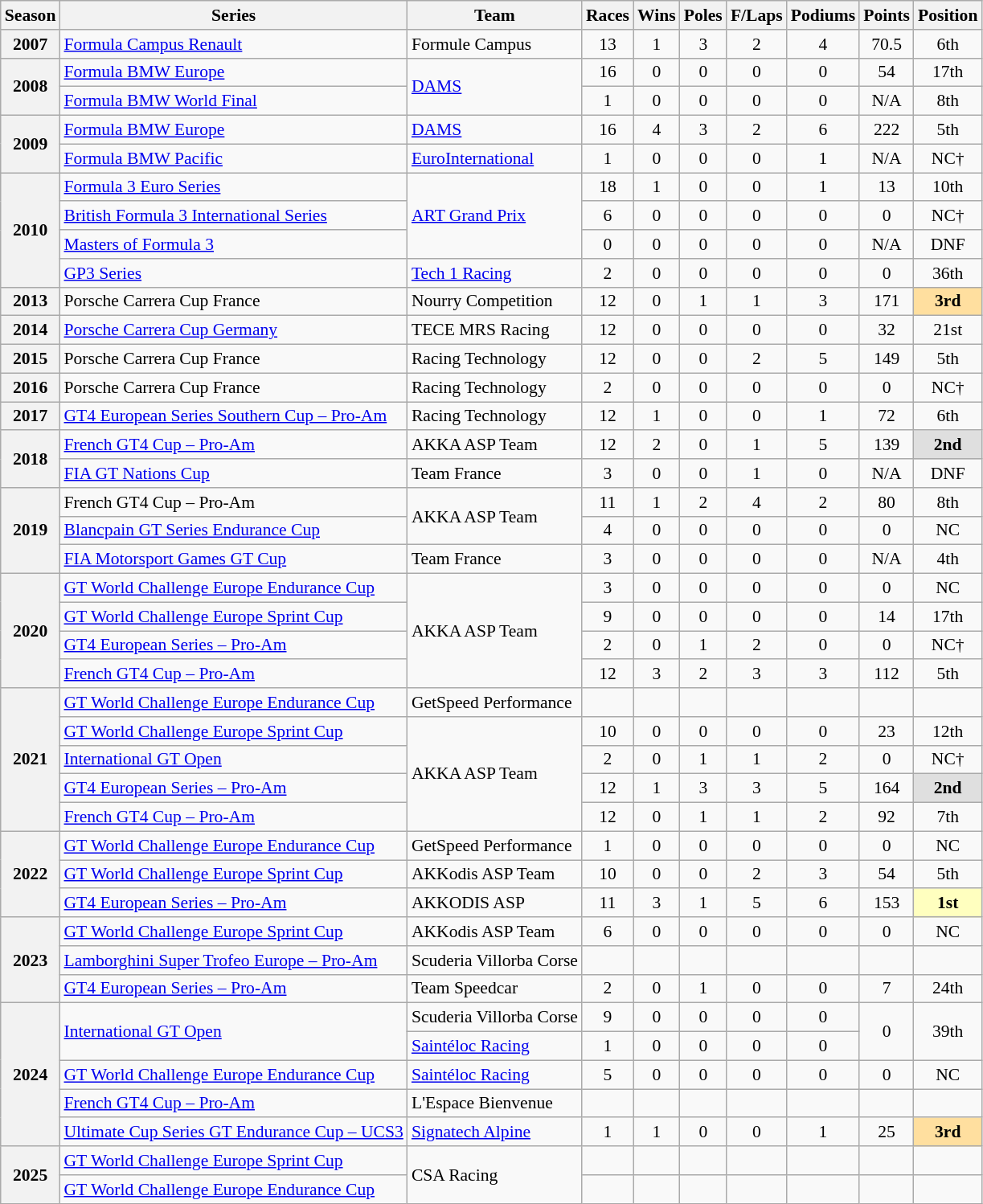<table class="wikitable" style="font-size: 90%; text-align:center">
<tr>
<th>Season</th>
<th>Series</th>
<th>Team</th>
<th>Races</th>
<th>Wins</th>
<th>Poles</th>
<th>F/Laps</th>
<th>Podiums</th>
<th>Points</th>
<th>Position</th>
</tr>
<tr>
<th>2007</th>
<td align=left><a href='#'>Formula Campus Renault</a></td>
<td align=left>Formule Campus</td>
<td>13</td>
<td>1</td>
<td>3</td>
<td>2</td>
<td>4</td>
<td>70.5</td>
<td>6th</td>
</tr>
<tr>
<th rowspan=2>2008</th>
<td align=left><a href='#'>Formula BMW Europe</a></td>
<td align=left rowspan=2><a href='#'>DAMS</a></td>
<td>16</td>
<td>0</td>
<td>0</td>
<td>0</td>
<td>0</td>
<td>54</td>
<td>17th</td>
</tr>
<tr>
<td align=left><a href='#'>Formula BMW World Final</a></td>
<td>1</td>
<td>0</td>
<td>0</td>
<td>0</td>
<td>0</td>
<td>N/A</td>
<td>8th</td>
</tr>
<tr>
<th rowspan=2>2009</th>
<td align=left><a href='#'>Formula BMW Europe</a></td>
<td align=left><a href='#'>DAMS</a></td>
<td>16</td>
<td>4</td>
<td>3</td>
<td>2</td>
<td>6</td>
<td>222</td>
<td>5th</td>
</tr>
<tr>
<td align=left><a href='#'>Formula BMW Pacific</a></td>
<td align=left><a href='#'>EuroInternational</a></td>
<td>1</td>
<td>0</td>
<td>0</td>
<td>0</td>
<td>1</td>
<td>N/A</td>
<td>NC†</td>
</tr>
<tr>
<th rowspan="4">2010</th>
<td align=left><a href='#'>Formula 3 Euro Series</a></td>
<td rowspan="3" align="left"><a href='#'>ART Grand Prix</a></td>
<td>18</td>
<td>1</td>
<td>0</td>
<td>0</td>
<td>1</td>
<td>13</td>
<td>10th</td>
</tr>
<tr>
<td align=left><a href='#'>British Formula 3 International Series</a></td>
<td>6</td>
<td>0</td>
<td>0</td>
<td>0</td>
<td>0</td>
<td>0</td>
<td>NC†</td>
</tr>
<tr>
<td align="left"><a href='#'>Masters of Formula 3</a></td>
<td>0</td>
<td>0</td>
<td>0</td>
<td>0</td>
<td>0</td>
<td>N/A</td>
<td>DNF</td>
</tr>
<tr>
<td align=left><a href='#'>GP3 Series</a></td>
<td align=left><a href='#'>Tech 1 Racing</a></td>
<td>2</td>
<td>0</td>
<td>0</td>
<td>0</td>
<td>0</td>
<td>0</td>
<td>36th</td>
</tr>
<tr>
<th>2013</th>
<td align=left>Porsche Carrera Cup France</td>
<td align=left>Nourry Competition</td>
<td>12</td>
<td>0</td>
<td>1</td>
<td>1</td>
<td>3</td>
<td>171</td>
<td style="background:#ffdf9f;"><strong>3rd</strong></td>
</tr>
<tr>
<th>2014</th>
<td align=left><a href='#'>Porsche Carrera Cup Germany</a></td>
<td align=left>TECE MRS Racing</td>
<td>12</td>
<td>0</td>
<td>0</td>
<td>0</td>
<td>0</td>
<td>32</td>
<td>21st</td>
</tr>
<tr>
<th>2015</th>
<td align=left>Porsche Carrera Cup France</td>
<td align=left>Racing Technology</td>
<td>12</td>
<td>0</td>
<td>0</td>
<td>2</td>
<td>5</td>
<td>149</td>
<td>5th</td>
</tr>
<tr>
<th>2016</th>
<td align=left>Porsche Carrera Cup France</td>
<td align=left>Racing Technology</td>
<td>2</td>
<td>0</td>
<td>0</td>
<td>0</td>
<td>0</td>
<td>0</td>
<td>NC†</td>
</tr>
<tr>
<th>2017</th>
<td align=left><a href='#'>GT4 European Series Southern Cup – Pro-Am</a></td>
<td align=left>Racing Technology</td>
<td>12</td>
<td>1</td>
<td>0</td>
<td>0</td>
<td>1</td>
<td>72</td>
<td>6th</td>
</tr>
<tr>
<th rowspan="2">2018</th>
<td align=left><a href='#'>French GT4 Cup – Pro-Am</a></td>
<td align=left>AKKA ASP Team</td>
<td>12</td>
<td>2</td>
<td>0</td>
<td>1</td>
<td>5</td>
<td>139</td>
<td style="background:#dfdfdf;"><strong>2nd</strong></td>
</tr>
<tr>
<td align=left><a href='#'>FIA GT Nations Cup</a></td>
<td align=left>Team France</td>
<td>3</td>
<td>0</td>
<td>0</td>
<td>1</td>
<td>0</td>
<td>N/A</td>
<td>DNF</td>
</tr>
<tr>
<th rowspan="3">2019</th>
<td align="left">French GT4 Cup – Pro-Am</td>
<td rowspan="2" align="left">AKKA ASP Team</td>
<td>11</td>
<td>1</td>
<td>2</td>
<td>4</td>
<td>2</td>
<td>80</td>
<td>8th</td>
</tr>
<tr>
<td align=left><a href='#'>Blancpain GT Series Endurance Cup</a></td>
<td>4</td>
<td>0</td>
<td>0</td>
<td>0</td>
<td>0</td>
<td>0</td>
<td>NC</td>
</tr>
<tr>
<td align="left"><a href='#'>FIA Motorsport Games GT Cup</a></td>
<td align="left">Team France</td>
<td>3</td>
<td>0</td>
<td>0</td>
<td>0</td>
<td>0</td>
<td>N/A</td>
<td>4th</td>
</tr>
<tr>
<th rowspan="4">2020</th>
<td align=left><a href='#'>GT World Challenge Europe Endurance Cup</a></td>
<td rowspan="4" align=left>AKKA ASP Team</td>
<td>3</td>
<td>0</td>
<td>0</td>
<td>0</td>
<td>0</td>
<td>0</td>
<td>NC</td>
</tr>
<tr>
<td align=left><a href='#'>GT World Challenge Europe Sprint Cup</a></td>
<td>9</td>
<td>0</td>
<td>0</td>
<td>0</td>
<td>0</td>
<td>14</td>
<td>17th</td>
</tr>
<tr>
<td align=left><a href='#'>GT4 European Series – Pro-Am</a></td>
<td>2</td>
<td>0</td>
<td>1</td>
<td>2</td>
<td>0</td>
<td>0</td>
<td>NC†</td>
</tr>
<tr>
<td align=left><a href='#'>French GT4 Cup – Pro-Am</a></td>
<td>12</td>
<td>3</td>
<td>2</td>
<td>3</td>
<td>3</td>
<td>112</td>
<td>5th</td>
</tr>
<tr>
<th rowspan="5">2021</th>
<td align=left><a href='#'>GT World Challenge Europe Endurance Cup</a></td>
<td align=left>GetSpeed Performance</td>
<td></td>
<td></td>
<td></td>
<td></td>
<td></td>
<td></td>
<td></td>
</tr>
<tr>
<td align=left><a href='#'>GT World Challenge Europe Sprint Cup</a></td>
<td rowspan="4" align=left>AKKA ASP Team</td>
<td>10</td>
<td>0</td>
<td>0</td>
<td>0</td>
<td>0</td>
<td>23</td>
<td>12th</td>
</tr>
<tr>
<td align=left><a href='#'>International GT Open</a></td>
<td>2</td>
<td>0</td>
<td>1</td>
<td>1</td>
<td>2</td>
<td>0</td>
<td>NC†</td>
</tr>
<tr>
<td align=left><a href='#'>GT4 European Series – Pro-Am</a></td>
<td>12</td>
<td>1</td>
<td>3</td>
<td>3</td>
<td>5</td>
<td>164</td>
<td style="background:#dfdfdf;"><strong>2nd</strong></td>
</tr>
<tr>
<td align=left><a href='#'>French GT4 Cup – Pro-Am</a></td>
<td>12</td>
<td>0</td>
<td>1</td>
<td>1</td>
<td>2</td>
<td>92</td>
<td>7th</td>
</tr>
<tr>
<th rowspan="3">2022</th>
<td align=left><a href='#'>GT World Challenge Europe Endurance Cup</a></td>
<td align=left>GetSpeed Performance</td>
<td>1</td>
<td>0</td>
<td>0</td>
<td>0</td>
<td>0</td>
<td>0</td>
<td>NC</td>
</tr>
<tr>
<td align=left><a href='#'>GT World Challenge Europe Sprint Cup</a></td>
<td align=left>AKKodis ASP Team</td>
<td>10</td>
<td>0</td>
<td>0</td>
<td>2</td>
<td>3</td>
<td>54</td>
<td>5th</td>
</tr>
<tr>
<td align=left><a href='#'>GT4 European Series – Pro-Am</a></td>
<td align=left>AKKODIS ASP</td>
<td>11</td>
<td>3</td>
<td>1</td>
<td>5</td>
<td>6</td>
<td>153</td>
<td style="background:#ffffbf;"><strong>1st</strong></td>
</tr>
<tr>
<th rowspan="3">2023</th>
<td align=left><a href='#'>GT World Challenge Europe Sprint Cup</a></td>
<td align=left>AKKodis ASP Team</td>
<td>6</td>
<td>0</td>
<td>0</td>
<td>0</td>
<td>0</td>
<td>0</td>
<td>NC</td>
</tr>
<tr>
<td align=left><a href='#'>Lamborghini Super Trofeo Europe – Pro-Am</a></td>
<td align=left>Scuderia Villorba Corse</td>
<td></td>
<td></td>
<td></td>
<td></td>
<td></td>
<td></td>
<td></td>
</tr>
<tr>
<td align=left><a href='#'>GT4 European Series – Pro-Am</a></td>
<td align=left>Team Speedcar</td>
<td>2</td>
<td>0</td>
<td>1</td>
<td>0</td>
<td>0</td>
<td>7</td>
<td>24th</td>
</tr>
<tr>
<th rowspan="5">2024</th>
<td rowspan="2" align="left"><a href='#'>International GT Open</a></td>
<td align=left>Scuderia Villorba Corse</td>
<td>9</td>
<td>0</td>
<td>0</td>
<td>0</td>
<td>0</td>
<td rowspan="2">0</td>
<td rowspan="2">39th</td>
</tr>
<tr>
<td align=left><a href='#'>Saintéloc Racing</a></td>
<td>1</td>
<td>0</td>
<td>0</td>
<td>0</td>
<td>0</td>
</tr>
<tr>
<td align=left><a href='#'>GT World Challenge Europe Endurance Cup</a></td>
<td align=left><a href='#'>Saintéloc Racing</a></td>
<td>5</td>
<td>0</td>
<td>0</td>
<td>0</td>
<td>0</td>
<td>0</td>
<td>NC</td>
</tr>
<tr>
<td align=left><a href='#'>French GT4 Cup – Pro-Am</a></td>
<td align=left>L'Espace Bienvenue</td>
<td></td>
<td></td>
<td></td>
<td></td>
<td></td>
<td></td>
<td></td>
</tr>
<tr>
<td align=left><a href='#'>Ultimate Cup Series GT Endurance Cup – UCS3</a></td>
<td align=left><a href='#'>Signatech Alpine</a></td>
<td>1</td>
<td>1</td>
<td>0</td>
<td>0</td>
<td>1</td>
<td>25</td>
<td style="background:#FFDF9F;"><strong>3rd</strong></td>
</tr>
<tr>
<th rowspan="2">2025</th>
<td align=left><a href='#'>GT World Challenge Europe Sprint Cup</a></td>
<td rowspan="2" align="left">CSA Racing</td>
<td></td>
<td></td>
<td></td>
<td></td>
<td></td>
<td></td>
<td></td>
</tr>
<tr>
<td align="left"><a href='#'>GT World Challenge Europe Endurance Cup</a></td>
<td></td>
<td></td>
<td></td>
<td></td>
<td></td>
<td></td>
<td></td>
</tr>
</table>
